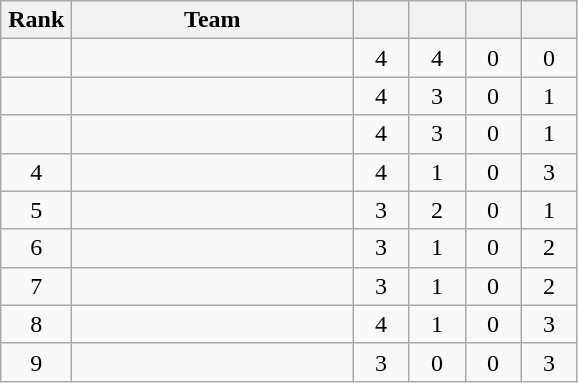<table class="wikitable" style="text-align: center;">
<tr>
<th width=40>Rank</th>
<th width=180>Team</th>
<th width=30></th>
<th width=30></th>
<th width=30></th>
<th width=30></th>
</tr>
<tr>
<td></td>
<td align="left"></td>
<td>4</td>
<td>4</td>
<td>0</td>
<td>0</td>
</tr>
<tr>
<td></td>
<td align="left"></td>
<td>4</td>
<td>3</td>
<td>0</td>
<td>1</td>
</tr>
<tr>
<td></td>
<td align="left"></td>
<td>4</td>
<td>3</td>
<td>0</td>
<td>1</td>
</tr>
<tr>
<td>4</td>
<td align="left"></td>
<td>4</td>
<td>1</td>
<td>0</td>
<td>3</td>
</tr>
<tr>
<td>5</td>
<td align="left"></td>
<td>3</td>
<td>2</td>
<td>0</td>
<td>1</td>
</tr>
<tr>
<td>6</td>
<td align="left"></td>
<td>3</td>
<td>1</td>
<td>0</td>
<td>2</td>
</tr>
<tr>
<td>7</td>
<td align="left"></td>
<td>3</td>
<td>1</td>
<td>0</td>
<td>2</td>
</tr>
<tr>
<td>8</td>
<td align="left"></td>
<td>4</td>
<td>1</td>
<td>0</td>
<td>3</td>
</tr>
<tr>
<td>9</td>
<td align="left"></td>
<td>3</td>
<td>0</td>
<td>0</td>
<td>3</td>
</tr>
</table>
